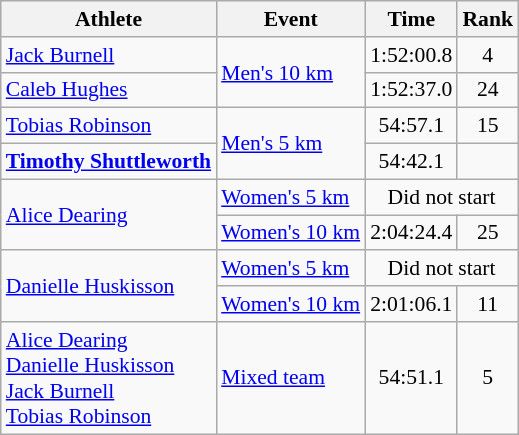<table class="wikitable" style="font-size:90%;">
<tr>
<th>Athlete</th>
<th>Event</th>
<th>Time</th>
<th>Rank</th>
</tr>
<tr align=center>
<td align=left><a href='#'>Jack Burnell</a></td>
<td align=left rowspan=2><a href='#'>Men's 10 km</a></td>
<td>1:52:00.8</td>
<td>4</td>
</tr>
<tr align=center>
<td align=left><a href='#'>Caleb Hughes</a></td>
<td>1:52:37.0</td>
<td>24</td>
</tr>
<tr align=center>
<td align=left><a href='#'>Tobias Robinson</a></td>
<td align=left rowspan=2><a href='#'>Men's 5 km</a></td>
<td>54:57.1</td>
<td>15</td>
</tr>
<tr align=center>
<td align=left><strong><a href='#'>Timothy Shuttleworth</a></strong></td>
<td>54:42.1</td>
<td></td>
</tr>
<tr align=center>
<td align=left rowspan=2><a href='#'>Alice Dearing</a></td>
<td align=left><a href='#'>Women's 5 km</a></td>
<td colspan=2>Did not start</td>
</tr>
<tr align=center>
<td align=left><a href='#'>Women's 10 km</a></td>
<td>2:04:24.4</td>
<td>25</td>
</tr>
<tr align=center>
<td align=left rowspan=2><a href='#'>Danielle Huskisson</a></td>
<td align=left><a href='#'>Women's 5 km</a></td>
<td colspan=2>Did not start</td>
</tr>
<tr align=center>
<td align=left><a href='#'>Women's 10 km</a></td>
<td>2:01:06.1</td>
<td>11</td>
</tr>
<tr align=center>
<td align=left><a href='#'>Alice Dearing</a><br><a href='#'>Danielle Huskisson</a><br><a href='#'>Jack Burnell</a><br><a href='#'>Tobias Robinson</a></td>
<td align=left><a href='#'>Mixed team</a></td>
<td>54:51.1</td>
<td>5</td>
</tr>
</table>
